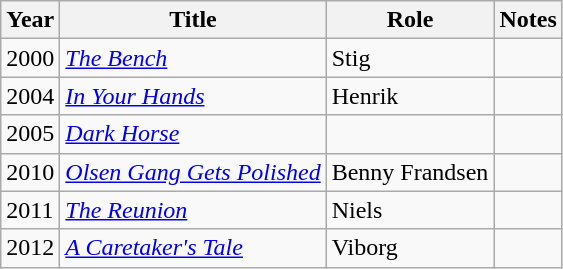<table class="wikitable sortable">
<tr>
<th>Year</th>
<th>Title</th>
<th>Role</th>
<th class="unsortable">Notes</th>
</tr>
<tr>
<td>2000</td>
<td><em><a href='#'>The Bench</a></em></td>
<td>Stig</td>
<td></td>
</tr>
<tr>
<td>2004</td>
<td><em><a href='#'>In Your Hands</a></em></td>
<td>Henrik</td>
<td></td>
</tr>
<tr>
<td>2005</td>
<td><em><a href='#'>Dark Horse</a></em></td>
<td></td>
<td></td>
</tr>
<tr>
<td>2010</td>
<td><em><a href='#'>Olsen Gang Gets Polished</a></em></td>
<td>Benny Frandsen</td>
<td></td>
</tr>
<tr>
<td>2011</td>
<td><em><a href='#'>The Reunion</a></em></td>
<td>Niels</td>
<td></td>
</tr>
<tr>
<td>2012</td>
<td><em><a href='#'>A Caretaker's Tale</a></em></td>
<td>Viborg</td>
<td></td>
</tr>
</table>
